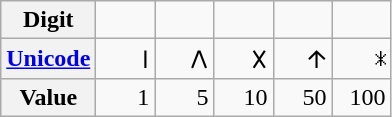<table class="wikitable" style="text-align:right">
<tr>
<th>Digit</th>
<td></td>
<td></td>
<td></td>
<td></td>
<td></td>
</tr>
<tr>
<th><a href='#'>Unicode</a></th>
<td>𐌠</td>
<td>𐌡</td>
<td>𐌢</td>
<td>𐌣</td>
<td>𐌟</td>
</tr>
<tr>
<th>Value</th>
<td style="width:2em;">1</td>
<td style="width:2em;">5</td>
<td style="width:2em;">10</td>
<td style="width:2em;">50</td>
<td style="width:2em;">100</td>
</tr>
</table>
